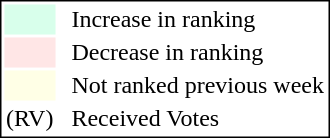<table style="border:1px solid black;">
<tr>
<td style="background:#D8FFEB; width:20px;"></td>
<td> </td>
<td>Increase in ranking</td>
</tr>
<tr>
<td style="background:#FFE6E6; width:20px;"></td>
<td> </td>
<td>Decrease in ranking</td>
</tr>
<tr>
<td style="background:#FFFFE6; width:20px;"></td>
<td> </td>
<td>Not ranked previous week</td>
</tr>
<tr>
<td>(RV)</td>
<td> </td>
<td>Received Votes</td>
</tr>
</table>
